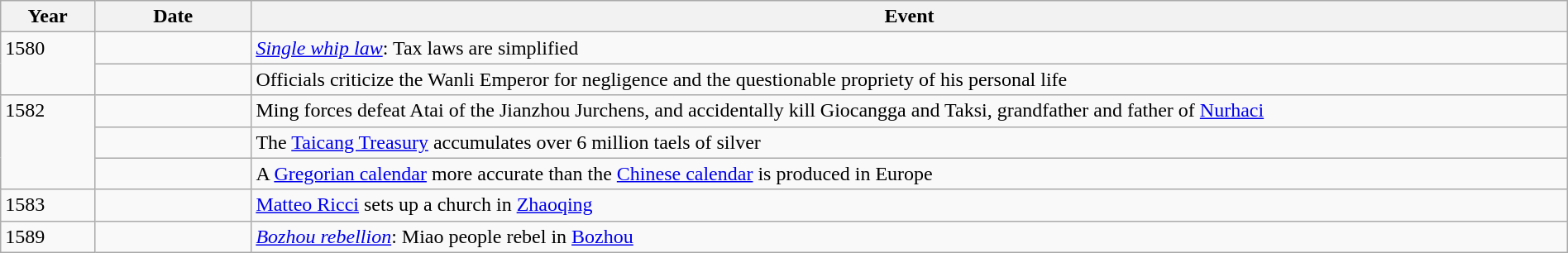<table class="wikitable" width="100%">
<tr>
<th style="width:6%">Year</th>
<th style="width:10%">Date</th>
<th>Event</th>
</tr>
<tr>
<td rowspan="2" valign="top">1580</td>
<td></td>
<td><em><a href='#'>Single whip law</a></em>: Tax laws are simplified</td>
</tr>
<tr>
<td></td>
<td>Officials criticize the Wanli Emperor for negligence and the questionable propriety of his personal life</td>
</tr>
<tr>
<td rowspan="3" valign="top">1582</td>
<td></td>
<td>Ming forces defeat Atai of the Jianzhou Jurchens, and accidentally kill Giocangga and Taksi, grandfather and father of <a href='#'>Nurhaci</a></td>
</tr>
<tr>
<td></td>
<td>The <a href='#'>Taicang Treasury</a> accumulates over 6 million taels of silver</td>
</tr>
<tr>
<td></td>
<td>A <a href='#'>Gregorian calendar</a> more accurate than the <a href='#'>Chinese calendar</a> is produced in Europe</td>
</tr>
<tr>
<td>1583</td>
<td></td>
<td><a href='#'>Matteo Ricci</a> sets up a church in <a href='#'>Zhaoqing</a></td>
</tr>
<tr>
<td>1589</td>
<td></td>
<td><em><a href='#'>Bozhou rebellion</a></em>: Miao people rebel in <a href='#'>Bozhou</a></td>
</tr>
</table>
